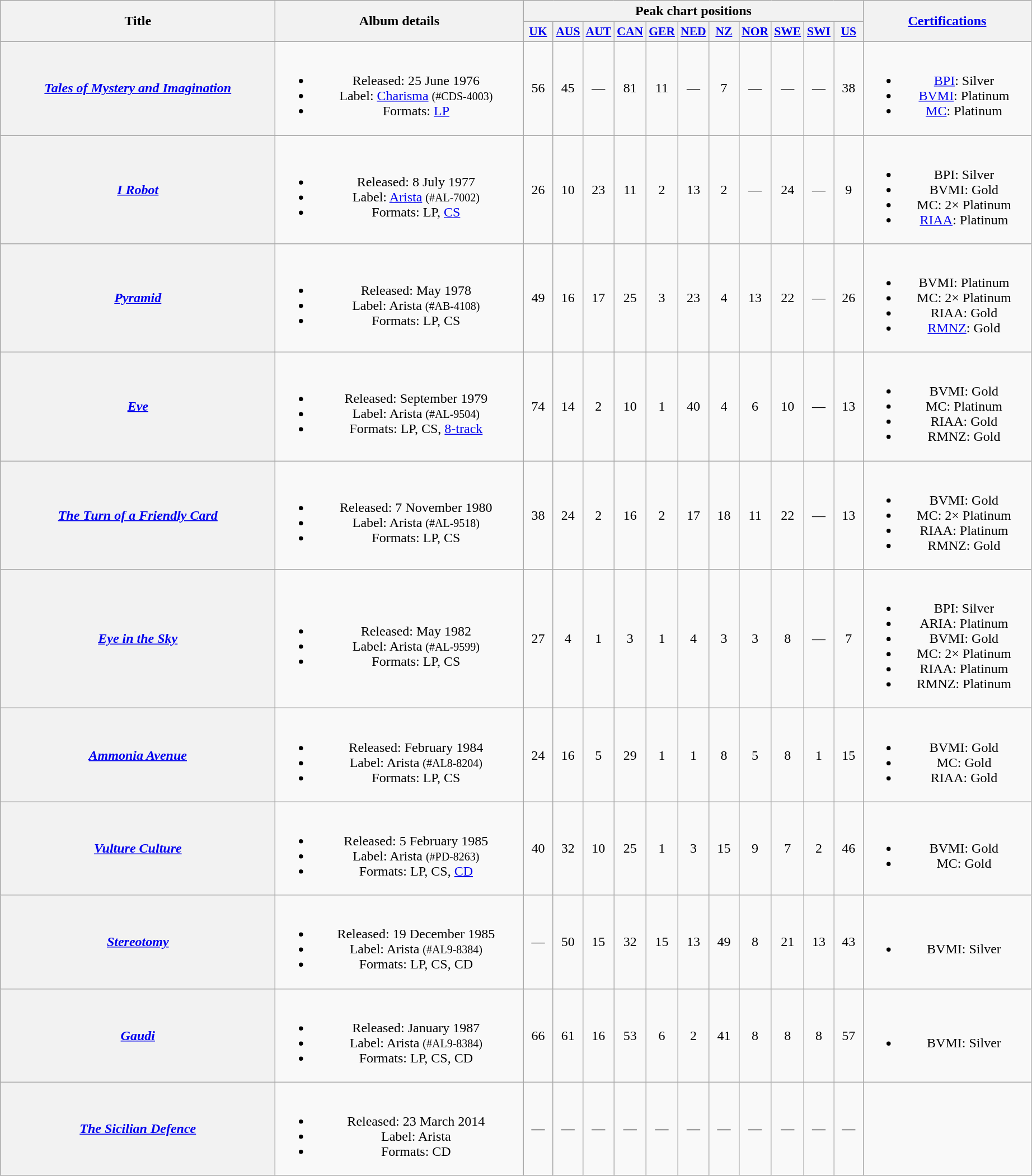<table class="wikitable plainrowheaders" style="text-align:center;">
<tr>
<th scope="col" rowspan="2" style="width:20em;">Title</th>
<th scope="col" rowspan="2" style="width:18em;">Album details</th>
<th scope="col" colspan="11">Peak chart positions</th>
<th rowspan="2" style="width:12em;"><a href='#'>Certifications</a></th>
</tr>
<tr>
<th style="width:2em;font-size:90%;"><a href='#'>UK</a><br></th>
<th style="width:2em;font-size:90%;"><a href='#'>AUS</a><br></th>
<th style="width:2em;font-size:90%;"><a href='#'>AUT</a><br></th>
<th style="width:2em;font-size:90%;"><a href='#'>CAN</a><br></th>
<th style="width:2em;font-size:90%;"><a href='#'>GER</a><br></th>
<th style="width:2em;font-size:90%;"><a href='#'>NED</a><br></th>
<th style="width:2em;font-size:90%;"><a href='#'>NZ</a><br></th>
<th style="width:2em;font-size:90%;"><a href='#'>NOR</a><br></th>
<th style="width:2em;font-size:90%;"><a href='#'>SWE</a><br></th>
<th style="width:2em;font-size:90%;"><a href='#'>SWI</a><br></th>
<th style="width:2em;font-size:90%;"><a href='#'>US</a><br></th>
</tr>
<tr>
<th scope="row"><em><a href='#'>Tales of Mystery and Imagination</a></em></th>
<td><br><ul><li>Released: 25 June 1976</li><li>Label: <a href='#'>Charisma</a> <small>(#CDS-4003)</small></li><li>Formats: <a href='#'>LP</a></li></ul></td>
<td>56</td>
<td>45</td>
<td>—</td>
<td>81</td>
<td>11</td>
<td>—</td>
<td>7</td>
<td>—</td>
<td>—</td>
<td>—</td>
<td>38</td>
<td><br><ul><li><a href='#'>BPI</a>: Silver</li><li><a href='#'>BVMI</a>: Platinum</li><li><a href='#'>MC</a>: Platinum</li></ul></td>
</tr>
<tr>
<th scope="row"><em><a href='#'>I Robot</a></em></th>
<td><br><ul><li>Released: 8 July 1977</li><li>Label: <a href='#'>Arista</a> <small>(#AL-7002)</small></li><li>Formats: LP, <a href='#'>CS</a></li></ul></td>
<td>26</td>
<td>10</td>
<td>23</td>
<td>11</td>
<td>2</td>
<td>13</td>
<td>2</td>
<td>—</td>
<td>24</td>
<td>—</td>
<td>9</td>
<td><br><ul><li>BPI: Silver</li><li>BVMI: Gold</li><li>MC: 2× Platinum</li><li><a href='#'>RIAA</a>: Platinum</li></ul></td>
</tr>
<tr>
<th scope="row"><em><a href='#'>Pyramid</a></em></th>
<td><br><ul><li>Released: May 1978</li><li>Label: Arista <small>(#AB-4108)</small></li><li>Formats: LP, CS</li></ul></td>
<td>49</td>
<td>16</td>
<td>17</td>
<td>25</td>
<td>3</td>
<td>23</td>
<td>4</td>
<td>13</td>
<td>22</td>
<td>—</td>
<td>26</td>
<td><br><ul><li>BVMI: Platinum</li><li>MC: 2× Platinum</li><li>RIAA: Gold</li><li><a href='#'>RMNZ</a>: Gold</li></ul></td>
</tr>
<tr>
<th scope="row"><em><a href='#'>Eve</a></em></th>
<td><br><ul><li>Released: September 1979</li><li>Label: Arista <small>(#AL-9504)</small></li><li>Formats: LP, CS, <a href='#'>8-track</a></li></ul></td>
<td>74</td>
<td>14</td>
<td>2</td>
<td>10</td>
<td>1</td>
<td>40</td>
<td>4</td>
<td>6</td>
<td>10</td>
<td>—</td>
<td>13</td>
<td><br><ul><li>BVMI: Gold</li><li>MC: Platinum</li><li>RIAA: Gold</li><li>RMNZ: Gold</li></ul></td>
</tr>
<tr>
<th scope="row"><em><a href='#'>The Turn of a Friendly Card</a></em></th>
<td><br><ul><li>Released: 7 November 1980</li><li>Label: Arista <small>(#AL-9518)</small></li><li>Formats: LP, CS</li></ul></td>
<td>38</td>
<td>24</td>
<td>2</td>
<td>16</td>
<td>2</td>
<td>17</td>
<td>18</td>
<td>11</td>
<td>22</td>
<td>—</td>
<td>13</td>
<td><br><ul><li>BVMI: Gold</li><li>MC: 2× Platinum</li><li>RIAA: Platinum</li><li>RMNZ: Gold</li></ul></td>
</tr>
<tr>
<th scope="row"><em><a href='#'>Eye in the Sky</a></em></th>
<td><br><ul><li>Released: May 1982</li><li>Label: Arista <small>(#AL-9599)</small></li><li>Formats: LP, CS</li></ul></td>
<td>27</td>
<td>4</td>
<td>1</td>
<td>3</td>
<td>1</td>
<td>4</td>
<td>3</td>
<td>3</td>
<td>8</td>
<td>—</td>
<td>7</td>
<td><br><ul><li>BPI: Silver</li><li>ARIA: Platinum</li><li>BVMI: Gold</li><li>MC: 2× Platinum</li><li>RIAA: Platinum</li><li>RMNZ: Platinum</li></ul></td>
</tr>
<tr>
<th scope="row"><em><a href='#'>Ammonia Avenue</a></em></th>
<td><br><ul><li>Released: February 1984</li><li>Label: Arista <small>(#AL8-8204)</small></li><li>Formats: LP, CS</li></ul></td>
<td>24</td>
<td>16</td>
<td>5</td>
<td>29</td>
<td>1</td>
<td>1</td>
<td>8</td>
<td>5</td>
<td>8</td>
<td>1</td>
<td>15</td>
<td><br><ul><li>BVMI: Gold</li><li>MC: Gold</li><li>RIAA: Gold</li></ul></td>
</tr>
<tr>
<th scope="row"><em><a href='#'>Vulture Culture</a></em></th>
<td><br><ul><li>Released: 5 February 1985</li><li>Label: Arista <small>(#PD-8263)</small></li><li>Formats: LP, CS, <a href='#'>CD</a></li></ul></td>
<td>40</td>
<td>32</td>
<td>10</td>
<td>25</td>
<td>1</td>
<td>3</td>
<td>15</td>
<td>9</td>
<td>7</td>
<td>2</td>
<td>46</td>
<td><br><ul><li>BVMI: Gold</li><li>MC: Gold</li></ul></td>
</tr>
<tr>
<th scope="row"><em><a href='#'>Stereotomy</a></em></th>
<td><br><ul><li>Released: 19 December 1985</li><li>Label: Arista <small>(#AL9-8384)</small></li><li>Formats: LP, CS, CD</li></ul></td>
<td>—</td>
<td>50</td>
<td>15</td>
<td>32</td>
<td>15</td>
<td>13</td>
<td>49</td>
<td>8</td>
<td>21</td>
<td>13</td>
<td>43</td>
<td><br><ul><li>BVMI: Silver</li></ul></td>
</tr>
<tr>
<th scope="row"><em><a href='#'>Gaudi</a></em></th>
<td><br><ul><li>Released: January 1987</li><li>Label: Arista <small>(#AL9-8384)</small></li><li>Formats: LP, CS, CD</li></ul></td>
<td>66</td>
<td>61</td>
<td>16</td>
<td>53</td>
<td>6</td>
<td>2</td>
<td>41</td>
<td>8</td>
<td>8</td>
<td>8</td>
<td>57</td>
<td><br><ul><li>BVMI: Silver</li></ul></td>
</tr>
<tr>
<th scope="row"><em><a href='#'>The Sicilian Defence</a></em></th>
<td><br><ul><li>Released: 23 March 2014</li><li>Label: Arista</li><li>Formats: CD</li></ul></td>
<td>—</td>
<td>—</td>
<td>—</td>
<td>—</td>
<td>—</td>
<td>—</td>
<td>—</td>
<td>—</td>
<td>—</td>
<td>—</td>
<td>—</td>
<td></td>
</tr>
</table>
